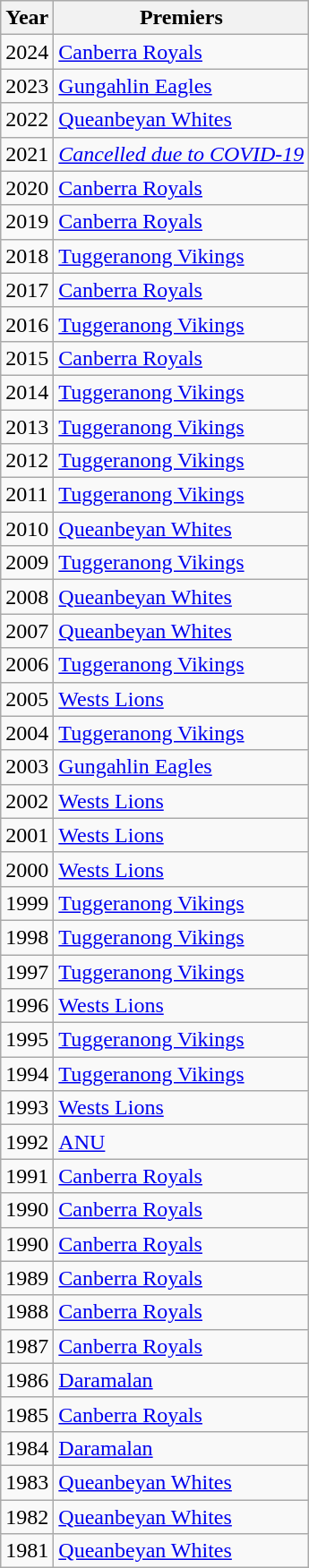<table class="wikitable" style="flex-grow:1">
<tr>
<th>Year</th>
<th>Premiers</th>
</tr>
<tr>
<td>2024</td>
<td> <a href='#'>Canberra Royals</a></td>
</tr>
<tr>
<td>2023</td>
<td> <a href='#'>Gungahlin Eagles</a></td>
</tr>
<tr>
<td>2022</td>
<td> <a href='#'>Queanbeyan Whites</a></td>
</tr>
<tr>
<td>2021</td>
<td><em><a href='#'>Cancelled due to COVID-19</a></em></td>
</tr>
<tr>
<td>2020</td>
<td> <a href='#'>Canberra Royals</a></td>
</tr>
<tr>
<td>2019</td>
<td> <a href='#'>Canberra Royals</a></td>
</tr>
<tr>
<td>2018</td>
<td> <a href='#'>Tuggeranong Vikings</a></td>
</tr>
<tr>
<td>2017</td>
<td> <a href='#'>Canberra Royals</a></td>
</tr>
<tr>
<td>2016</td>
<td> <a href='#'>Tuggeranong Vikings</a></td>
</tr>
<tr>
<td>2015</td>
<td> <a href='#'>Canberra Royals</a></td>
</tr>
<tr>
<td>2014</td>
<td> <a href='#'>Tuggeranong Vikings</a></td>
</tr>
<tr>
<td>2013</td>
<td> <a href='#'>Tuggeranong Vikings</a></td>
</tr>
<tr>
<td>2012</td>
<td> <a href='#'>Tuggeranong Vikings</a></td>
</tr>
<tr>
<td>2011</td>
<td> <a href='#'>Tuggeranong Vikings</a></td>
</tr>
<tr>
<td>2010</td>
<td> <a href='#'>Queanbeyan Whites</a></td>
</tr>
<tr>
<td>2009</td>
<td> <a href='#'>Tuggeranong Vikings</a></td>
</tr>
<tr>
<td>2008</td>
<td> <a href='#'>Queanbeyan Whites</a></td>
</tr>
<tr>
<td>2007</td>
<td> <a href='#'>Queanbeyan Whites</a></td>
</tr>
<tr>
<td>2006</td>
<td> <a href='#'>Tuggeranong Vikings</a></td>
</tr>
<tr>
<td>2005</td>
<td> <a href='#'>Wests Lions</a></td>
</tr>
<tr>
<td>2004</td>
<td> <a href='#'>Tuggeranong Vikings</a></td>
</tr>
<tr>
<td>2003</td>
<td> <a href='#'>Gungahlin Eagles</a></td>
</tr>
<tr>
<td>2002</td>
<td> <a href='#'>Wests Lions</a></td>
</tr>
<tr>
<td>2001</td>
<td> <a href='#'>Wests Lions</a></td>
</tr>
<tr>
<td>2000</td>
<td> <a href='#'>Wests Lions</a></td>
</tr>
<tr>
<td>1999</td>
<td> <a href='#'>Tuggeranong Vikings</a></td>
</tr>
<tr>
<td>1998</td>
<td> <a href='#'>Tuggeranong Vikings</a></td>
</tr>
<tr>
<td>1997</td>
<td> <a href='#'>Tuggeranong Vikings</a></td>
</tr>
<tr>
<td>1996</td>
<td> <a href='#'>Wests Lions</a></td>
</tr>
<tr>
<td>1995</td>
<td> <a href='#'>Tuggeranong Vikings</a></td>
</tr>
<tr>
<td>1994</td>
<td> <a href='#'>Tuggeranong Vikings</a></td>
</tr>
<tr>
<td>1993</td>
<td> <a href='#'>Wests Lions</a></td>
</tr>
<tr>
<td>1992</td>
<td> <a href='#'>ANU</a></td>
</tr>
<tr>
<td>1991</td>
<td> <a href='#'>Canberra Royals</a></td>
</tr>
<tr>
<td>1990</td>
<td> <a href='#'>Canberra Royals</a></td>
</tr>
<tr>
<td>1990</td>
<td> <a href='#'>Canberra Royals</a></td>
</tr>
<tr>
<td>1989</td>
<td> <a href='#'>Canberra Royals</a></td>
</tr>
<tr>
<td>1988</td>
<td> <a href='#'>Canberra Royals</a></td>
</tr>
<tr>
<td>1987</td>
<td> <a href='#'>Canberra Royals</a></td>
</tr>
<tr>
<td>1986</td>
<td> <a href='#'>Daramalan</a></td>
</tr>
<tr>
<td>1985</td>
<td> <a href='#'>Canberra Royals</a></td>
</tr>
<tr>
<td>1984</td>
<td> <a href='#'>Daramalan</a></td>
</tr>
<tr>
<td>1983</td>
<td> <a href='#'>Queanbeyan Whites</a></td>
</tr>
<tr>
<td>1982</td>
<td> <a href='#'>Queanbeyan Whites</a></td>
</tr>
<tr>
<td>1981</td>
<td> <a href='#'>Queanbeyan Whites</a></td>
</tr>
</table>
